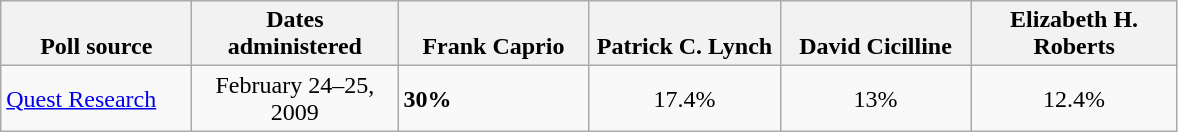<table class="wikitable">
<tr valign=bottom>
<th style="width:120px;">Poll source</th>
<th style="width:130px;">Dates administered</th>
<th style="width:120px;">Frank Caprio</th>
<th style="width:120px;">Patrick C. Lynch</th>
<th style="width:120px;">David Cicilline</th>
<th style="width:130px;">Elizabeth H. Roberts</th>
</tr>
<tr>
<td><a href='#'>Quest Research</a></td>
<td align=center>February 24–25, 2009</td>
<td><strong>30%</strong></td>
<td align=center>17.4%</td>
<td align=center>13%</td>
<td align=center>12.4%</td>
</tr>
</table>
